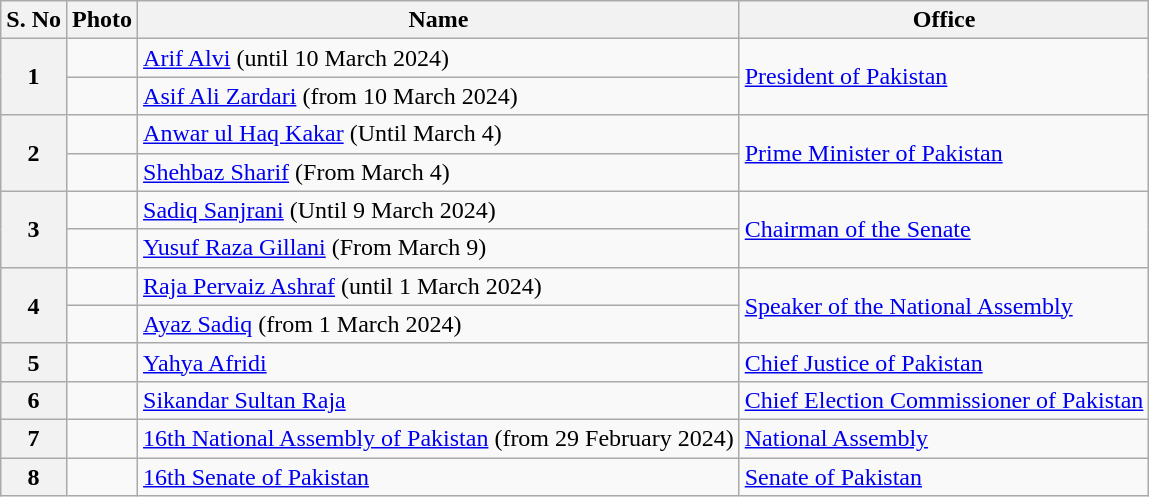<table class="wikitable">
<tr>
<th>S. No</th>
<th>Photo</th>
<th>Name</th>
<th>Office</th>
</tr>
<tr>
<th rowspan="2"><strong>1</strong></th>
<td></td>
<td><a href='#'>Arif Alvi</a> (until 10 March 2024)</td>
<td rowspan="2"><a href='#'>President of Pakistan</a></td>
</tr>
<tr>
<td></td>
<td><a href='#'>Asif Ali Zardari</a> (from 10 March 2024)</td>
</tr>
<tr>
<th rowspan="2"><strong>2</strong></th>
<td></td>
<td><a href='#'>Anwar ul Haq Kakar</a> (Until March 4)</td>
<td rowspan="2"><a href='#'>Prime Minister of Pakistan</a></td>
</tr>
<tr>
<td></td>
<td><a href='#'>Shehbaz Sharif</a> (From March 4)</td>
</tr>
<tr>
<th rowspan="2">3</th>
<td></td>
<td><a href='#'>Sadiq Sanjrani</a> (Until 9 March 2024)</td>
<td rowspan="2"><a href='#'>Chairman of the Senate</a></td>
</tr>
<tr>
<td></td>
<td><a href='#'>Yusuf Raza Gillani</a> (From March 9)</td>
</tr>
<tr>
<th rowspan="2"><strong>4</strong></th>
<td></td>
<td><a href='#'>Raja Pervaiz Ashraf</a> (until 1 March 2024)</td>
<td rowspan="2"><a href='#'>Speaker of the National Assembly</a></td>
</tr>
<tr>
<td></td>
<td><a href='#'>Ayaz Sadiq</a> (from 1 March 2024)</td>
</tr>
<tr>
<th>5</th>
<td></td>
<td><a href='#'>Yahya Afridi</a></td>
<td><a href='#'>Chief Justice of Pakistan</a></td>
</tr>
<tr>
<th>6</th>
<td></td>
<td><a href='#'>Sikandar Sultan Raja</a></td>
<td><a href='#'>Chief Election Commissioner of Pakistan</a></td>
</tr>
<tr>
<th>7</th>
<td></td>
<td><a href='#'>16th National Assembly of Pakistan</a> (from 29 February 2024)</td>
<td><a href='#'>National Assembly</a></td>
</tr>
<tr>
<th>8</th>
<td></td>
<td><a href='#'>16th Senate of Pakistan</a></td>
<td><a href='#'>Senate of Pakistan</a></td>
</tr>
</table>
